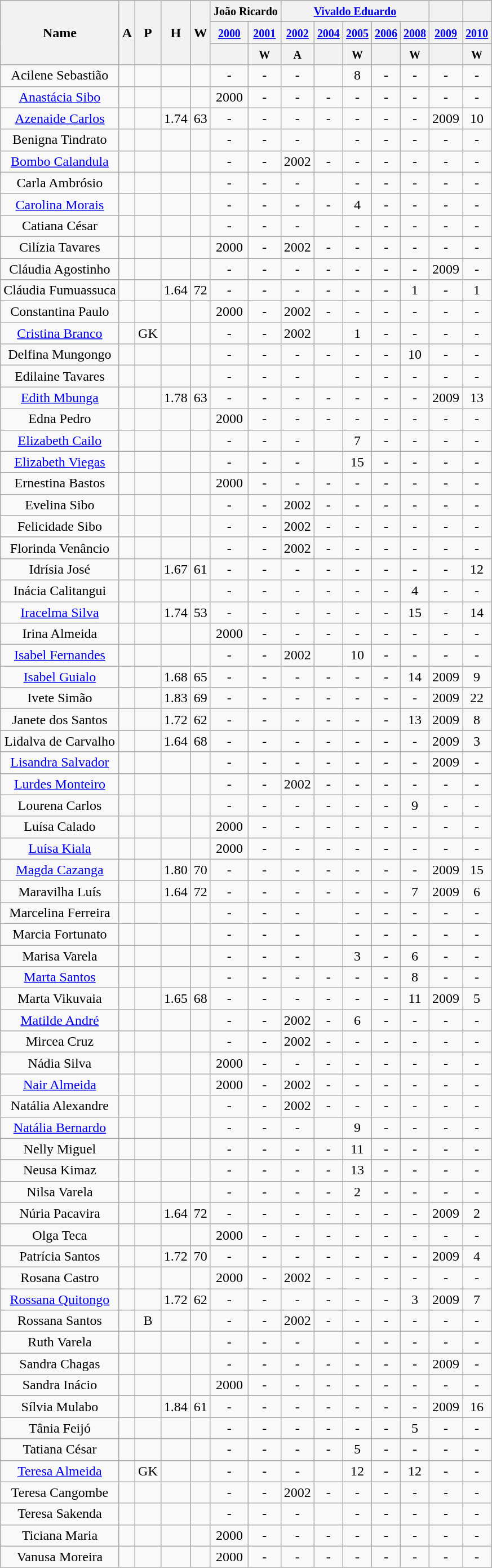<table class="wikitable plainrowheaders sortable" style="text-align:center">
<tr>
<th scope="col" rowspan="3">Name</th>
<th scope="col" rowspan="3">A</th>
<th scope="col" rowspan="3">P</th>
<th scope="col" rowspan="3">H</th>
<th scope="col" rowspan="3">W</th>
<th colspan="2"><small>João Ricardo</small></th>
<th colspan="5"><small><a href='#'>Vivaldo Eduardo</a></small></th>
<th colspan="1"><small></small></th>
<th colspan="1"><small></small></th>
</tr>
<tr>
<th colspan="1"><small><a href='#'>2000</a></small></th>
<th colspan="1"><small><a href='#'>2001</a></small></th>
<th colspan="1"><small><a href='#'>2002</a></small></th>
<th colspan="1"><small><a href='#'>2004</a></small></th>
<th colspan="1"><small><a href='#'>2005</a></small></th>
<th colspan="1"><small><a href='#'>2006</a></small></th>
<th colspan="1"><small><a href='#'>2008</a></small></th>
<th colspan="1"><small><a href='#'>2009</a></small></th>
<th colspan="1"><small><a href='#'>2010</a></small></th>
</tr>
<tr>
<th scope="col" rowspan="1"><small></small></th>
<th scope="col" rowspan="1"><small>W</small></th>
<th scope="col" rowspan="1"><small>A</small></th>
<th scope="col" rowspan="1"><small></small></th>
<th scope="col" rowspan="1"><small>W</small></th>
<th scope="col" rowspan="1"><small></small></th>
<th scope="col" rowspan="1"><small>W</small></th>
<th scope="col" rowspan="1"><small></small></th>
<th scope="col" rowspan="1"><small>W</small></th>
</tr>
<tr>
<td>Acilene Sebastião</td>
<td></td>
<td></td>
<td></td>
<td></td>
<td>-</td>
<td>-</td>
<td>-</td>
<td></td>
<td data-sort-value="08">8</td>
<td>-</td>
<td>-</td>
<td>-</td>
<td>-</td>
</tr>
<tr>
<td><a href='#'>Anastácia Sibo</a></td>
<td></td>
<td></td>
<td></td>
<td></td>
<td>2000</td>
<td>-</td>
<td>-</td>
<td>-</td>
<td>-</td>
<td>-</td>
<td>-</td>
<td>-</td>
<td>-</td>
</tr>
<tr>
<td><a href='#'>Azenaide Carlos</a></td>
<td></td>
<td></td>
<td>1.74</td>
<td>63</td>
<td>-</td>
<td>-</td>
<td>-</td>
<td>-</td>
<td>-</td>
<td>-</td>
<td>-</td>
<td>2009</td>
<td>10</td>
</tr>
<tr>
<td>Benigna Tindrato</td>
<td></td>
<td></td>
<td></td>
<td></td>
<td>-</td>
<td>-</td>
<td>-</td>
<td></td>
<td>-</td>
<td>-</td>
<td>-</td>
<td>-</td>
<td>-</td>
</tr>
<tr>
<td><a href='#'>Bombo Calandula</a></td>
<td></td>
<td></td>
<td></td>
<td></td>
<td>-</td>
<td>-</td>
<td>2002</td>
<td>-</td>
<td>-</td>
<td>-</td>
<td>-</td>
<td>-</td>
<td>-</td>
</tr>
<tr>
<td>Carla Ambrósio</td>
<td></td>
<td></td>
<td></td>
<td></td>
<td>-</td>
<td>-</td>
<td>-</td>
<td></td>
<td>-</td>
<td>-</td>
<td>-</td>
<td>-</td>
<td>-</td>
</tr>
<tr>
<td><a href='#'>Carolina Morais</a></td>
<td></td>
<td></td>
<td></td>
<td></td>
<td>-</td>
<td>-</td>
<td>-</td>
<td>-</td>
<td data-sort-value="04">4</td>
<td>-</td>
<td>-</td>
<td>-</td>
<td>-</td>
</tr>
<tr>
<td>Catiana César</td>
<td></td>
<td></td>
<td></td>
<td></td>
<td>-</td>
<td>-</td>
<td>-</td>
<td></td>
<td>-</td>
<td>-</td>
<td>-</td>
<td>-</td>
<td>-</td>
</tr>
<tr>
<td>Cilízia Tavares</td>
<td></td>
<td></td>
<td></td>
<td></td>
<td>2000</td>
<td>-</td>
<td>2002</td>
<td>-</td>
<td>-</td>
<td>-</td>
<td>-</td>
<td>-</td>
<td>-</td>
</tr>
<tr>
<td>Cláudia Agostinho</td>
<td></td>
<td></td>
<td></td>
<td></td>
<td>-</td>
<td>-</td>
<td>-</td>
<td>-</td>
<td>-</td>
<td>-</td>
<td>-</td>
<td>2009</td>
<td>-</td>
</tr>
<tr>
<td>Cláudia Fumuassuca</td>
<td></td>
<td></td>
<td>1.64</td>
<td>72</td>
<td>-</td>
<td>-</td>
<td>-</td>
<td>-</td>
<td>-</td>
<td>-</td>
<td data-sort-value="01">1</td>
<td>-</td>
<td data-sort-value="01">1</td>
</tr>
<tr>
<td>Constantina Paulo</td>
<td></td>
<td></td>
<td></td>
<td></td>
<td>2000</td>
<td>-</td>
<td>2002</td>
<td>-</td>
<td>-</td>
<td>-</td>
<td>-</td>
<td>-</td>
<td>-</td>
</tr>
<tr>
<td><a href='#'>Cristina Branco</a></td>
<td></td>
<td>GK</td>
<td></td>
<td></td>
<td>-</td>
<td>-</td>
<td>2002</td>
<td></td>
<td data-sort-value="01">1</td>
<td>-</td>
<td>-</td>
<td>-</td>
<td>-</td>
</tr>
<tr>
<td>Delfina Mungongo</td>
<td></td>
<td></td>
<td></td>
<td></td>
<td>-</td>
<td>-</td>
<td>-</td>
<td>-</td>
<td>-</td>
<td>-</td>
<td>10</td>
<td>-</td>
<td>-</td>
</tr>
<tr>
<td>Edilaine Tavares</td>
<td></td>
<td></td>
<td></td>
<td></td>
<td>-</td>
<td>-</td>
<td>-</td>
<td></td>
<td>-</td>
<td>-</td>
<td>-</td>
<td>-</td>
<td>-</td>
</tr>
<tr>
<td><a href='#'>Edith Mbunga</a></td>
<td></td>
<td></td>
<td>1.78</td>
<td>63</td>
<td>-</td>
<td>-</td>
<td>-</td>
<td>-</td>
<td>-</td>
<td>-</td>
<td>-</td>
<td>2009</td>
<td>13</td>
</tr>
<tr>
<td>Edna Pedro</td>
<td></td>
<td></td>
<td></td>
<td></td>
<td>2000</td>
<td>-</td>
<td>-</td>
<td>-</td>
<td>-</td>
<td>-</td>
<td>-</td>
<td>-</td>
<td>-</td>
</tr>
<tr>
<td><a href='#'>Elizabeth Cailo</a></td>
<td></td>
<td></td>
<td></td>
<td></td>
<td>-</td>
<td>-</td>
<td>-</td>
<td></td>
<td data-sort-value="07">7</td>
<td>-</td>
<td>-</td>
<td>-</td>
<td>-</td>
</tr>
<tr>
<td><a href='#'>Elizabeth Viegas</a></td>
<td></td>
<td></td>
<td></td>
<td></td>
<td>-</td>
<td>-</td>
<td>-</td>
<td></td>
<td>15</td>
<td>-</td>
<td>-</td>
<td>-</td>
<td>-</td>
</tr>
<tr>
<td>Ernestina Bastos</td>
<td></td>
<td></td>
<td></td>
<td></td>
<td>2000</td>
<td>-</td>
<td>-</td>
<td>-</td>
<td>-</td>
<td>-</td>
<td>-</td>
<td>-</td>
<td>-</td>
</tr>
<tr>
<td>Evelina Sibo</td>
<td></td>
<td></td>
<td></td>
<td></td>
<td>-</td>
<td>-</td>
<td>2002</td>
<td>-</td>
<td>-</td>
<td>-</td>
<td>-</td>
<td>-</td>
<td>-</td>
</tr>
<tr>
<td>Felicidade Sibo</td>
<td></td>
<td></td>
<td></td>
<td></td>
<td>-</td>
<td>-</td>
<td>2002</td>
<td>-</td>
<td>-</td>
<td>-</td>
<td>-</td>
<td>-</td>
<td>-</td>
</tr>
<tr>
<td>Florinda Venâncio</td>
<td></td>
<td></td>
<td></td>
<td></td>
<td>-</td>
<td>-</td>
<td>2002</td>
<td>-</td>
<td>-</td>
<td>-</td>
<td>-</td>
<td>-</td>
<td>-</td>
</tr>
<tr>
<td>Idrísia José</td>
<td></td>
<td></td>
<td>1.67</td>
<td>61</td>
<td>-</td>
<td>-</td>
<td>-</td>
<td>-</td>
<td>-</td>
<td>-</td>
<td>-</td>
<td>-</td>
<td>12</td>
</tr>
<tr>
<td>Inácia Calitangui</td>
<td></td>
<td></td>
<td></td>
<td></td>
<td>-</td>
<td>-</td>
<td>-</td>
<td>-</td>
<td>-</td>
<td>-</td>
<td data-sort-value="04">4</td>
<td>-</td>
<td>-</td>
</tr>
<tr>
<td><a href='#'>Iracelma Silva</a></td>
<td></td>
<td></td>
<td>1.74</td>
<td>53</td>
<td>-</td>
<td>-</td>
<td>-</td>
<td>-</td>
<td>-</td>
<td>-</td>
<td>15</td>
<td>-</td>
<td>14</td>
</tr>
<tr>
<td>Irina Almeida</td>
<td></td>
<td></td>
<td></td>
<td></td>
<td>2000</td>
<td>-</td>
<td>-</td>
<td>-</td>
<td>-</td>
<td>-</td>
<td>-</td>
<td>-</td>
<td>-</td>
</tr>
<tr>
<td><a href='#'>Isabel Fernandes</a></td>
<td></td>
<td></td>
<td></td>
<td></td>
<td>-</td>
<td>-</td>
<td>2002</td>
<td></td>
<td>10</td>
<td>-</td>
<td>-</td>
<td>-</td>
<td>-</td>
</tr>
<tr>
<td><a href='#'>Isabel Guialo</a></td>
<td></td>
<td></td>
<td>1.68</td>
<td>65</td>
<td>-</td>
<td>-</td>
<td>-</td>
<td>-</td>
<td>-</td>
<td>-</td>
<td>14</td>
<td>2009</td>
<td data-sort-value="09">9</td>
</tr>
<tr>
<td>Ivete Simão</td>
<td></td>
<td></td>
<td>1.83</td>
<td>69</td>
<td>-</td>
<td>-</td>
<td>-</td>
<td>-</td>
<td>-</td>
<td>-</td>
<td>-</td>
<td>2009</td>
<td>22</td>
</tr>
<tr>
<td>Janete dos Santos</td>
<td></td>
<td></td>
<td>1.72</td>
<td>62</td>
<td>-</td>
<td>-</td>
<td>-</td>
<td>-</td>
<td>-</td>
<td>-</td>
<td>13</td>
<td>2009</td>
<td data-sort-value="08">8</td>
</tr>
<tr>
<td>Lidalva de Carvalho</td>
<td></td>
<td></td>
<td>1.64</td>
<td>68</td>
<td>-</td>
<td>-</td>
<td>-</td>
<td>-</td>
<td>-</td>
<td>-</td>
<td>-</td>
<td>2009</td>
<td data-sort-value="03">3</td>
</tr>
<tr>
<td><a href='#'>Lisandra Salvador</a></td>
<td></td>
<td></td>
<td></td>
<td></td>
<td>-</td>
<td>-</td>
<td>-</td>
<td>-</td>
<td>-</td>
<td>-</td>
<td>-</td>
<td>2009</td>
<td>-</td>
</tr>
<tr>
<td><a href='#'>Lurdes Monteiro</a></td>
<td></td>
<td></td>
<td></td>
<td></td>
<td>-</td>
<td>-</td>
<td>2002</td>
<td>-</td>
<td>-</td>
<td>-</td>
<td>-</td>
<td>-</td>
<td>-</td>
</tr>
<tr>
<td>Lourena Carlos</td>
<td></td>
<td></td>
<td></td>
<td></td>
<td>-</td>
<td>-</td>
<td>-</td>
<td>-</td>
<td>-</td>
<td>-</td>
<td data-sort-value="09">9</td>
<td>-</td>
<td>-</td>
</tr>
<tr>
<td>Luísa Calado</td>
<td></td>
<td></td>
<td></td>
<td></td>
<td>2000</td>
<td>-</td>
<td>-</td>
<td>-</td>
<td>-</td>
<td>-</td>
<td>-</td>
<td>-</td>
<td>-</td>
</tr>
<tr>
<td><a href='#'>Luísa Kiala</a></td>
<td></td>
<td></td>
<td></td>
<td></td>
<td>2000</td>
<td>-</td>
<td>-</td>
<td>-</td>
<td>-</td>
<td>-</td>
<td>-</td>
<td>-</td>
<td>-</td>
</tr>
<tr>
<td><a href='#'>Magda Cazanga</a></td>
<td></td>
<td></td>
<td>1.80</td>
<td>70</td>
<td>-</td>
<td>-</td>
<td>-</td>
<td>-</td>
<td>-</td>
<td>-</td>
<td>-</td>
<td>2009</td>
<td>15</td>
</tr>
<tr>
<td>Maravilha Luís</td>
<td></td>
<td></td>
<td>1.64</td>
<td>72</td>
<td>-</td>
<td>-</td>
<td>-</td>
<td>-</td>
<td>-</td>
<td>-</td>
<td data-sort-value="07">7</td>
<td>2009</td>
<td data-sort-value="06">6</td>
</tr>
<tr>
<td>Marcelina Ferreira</td>
<td></td>
<td></td>
<td></td>
<td></td>
<td>-</td>
<td>-</td>
<td>-</td>
<td></td>
<td>-</td>
<td>-</td>
<td>-</td>
<td>-</td>
<td>-</td>
</tr>
<tr>
<td>Marcia Fortunato</td>
<td></td>
<td></td>
<td></td>
<td></td>
<td>-</td>
<td>-</td>
<td>-</td>
<td></td>
<td>-</td>
<td>-</td>
<td>-</td>
<td>-</td>
<td>-</td>
</tr>
<tr>
<td>Marisa Varela</td>
<td></td>
<td></td>
<td></td>
<td></td>
<td>-</td>
<td>-</td>
<td>-</td>
<td></td>
<td data-sort-value="03">3</td>
<td>-</td>
<td data-sort-value="06">6</td>
<td>-</td>
<td>-</td>
</tr>
<tr>
<td><a href='#'>Marta Santos</a></td>
<td></td>
<td></td>
<td></td>
<td></td>
<td>-</td>
<td>-</td>
<td>-</td>
<td>-</td>
<td>-</td>
<td>-</td>
<td data-sort-value="08">8</td>
<td>-</td>
<td>-</td>
</tr>
<tr>
<td>Marta Vikuvaia</td>
<td></td>
<td></td>
<td>1.65</td>
<td>68</td>
<td>-</td>
<td>-</td>
<td>-</td>
<td>-</td>
<td>-</td>
<td>-</td>
<td>11</td>
<td>2009</td>
<td data-sort-value="05">5</td>
</tr>
<tr>
<td><a href='#'>Matilde André</a></td>
<td></td>
<td></td>
<td></td>
<td></td>
<td>-</td>
<td>-</td>
<td>2002</td>
<td>-</td>
<td data-sort-value="06">6</td>
<td>-</td>
<td>-</td>
<td>-</td>
<td>-</td>
</tr>
<tr>
<td>Mircea Cruz</td>
<td></td>
<td></td>
<td></td>
<td></td>
<td>-</td>
<td>-</td>
<td>2002</td>
<td>-</td>
<td>-</td>
<td>-</td>
<td>-</td>
<td>-</td>
<td>-</td>
</tr>
<tr>
<td data-sort-value="Nadia">Nádia Silva</td>
<td></td>
<td></td>
<td></td>
<td></td>
<td>2000</td>
<td>-</td>
<td>-</td>
<td>-</td>
<td>-</td>
<td>-</td>
<td>-</td>
<td>-</td>
<td>-</td>
</tr>
<tr>
<td><a href='#'>Nair Almeida</a></td>
<td></td>
<td></td>
<td></td>
<td></td>
<td>2000</td>
<td>-</td>
<td>2002</td>
<td>-</td>
<td>-</td>
<td>-</td>
<td>-</td>
<td>-</td>
<td>-</td>
</tr>
<tr>
<td>Natália Alexandre</td>
<td></td>
<td></td>
<td></td>
<td></td>
<td>-</td>
<td>-</td>
<td>2002</td>
<td>-</td>
<td>-</td>
<td>-</td>
<td>-</td>
<td>-</td>
<td>-</td>
</tr>
<tr>
<td><a href='#'>Natália Bernardo</a></td>
<td></td>
<td></td>
<td></td>
<td></td>
<td>-</td>
<td>-</td>
<td>-</td>
<td></td>
<td data-sort-value="09">9</td>
<td>-</td>
<td>-</td>
<td>-</td>
<td>-</td>
</tr>
<tr>
<td>Nelly Miguel</td>
<td></td>
<td></td>
<td></td>
<td></td>
<td>-</td>
<td>-</td>
<td>-</td>
<td>-</td>
<td>11</td>
<td>-</td>
<td>-</td>
<td>-</td>
<td>-</td>
</tr>
<tr>
<td>Neusa Kimaz</td>
<td></td>
<td></td>
<td></td>
<td></td>
<td>-</td>
<td>-</td>
<td>-</td>
<td>-</td>
<td>13</td>
<td>-</td>
<td>-</td>
<td>-</td>
<td>-</td>
</tr>
<tr>
<td>Nilsa Varela</td>
<td></td>
<td></td>
<td></td>
<td></td>
<td>-</td>
<td>-</td>
<td>-</td>
<td>-</td>
<td data-sort-value="02">2</td>
<td>-</td>
<td>-</td>
<td>-</td>
<td>-</td>
</tr>
<tr>
<td>Núria Pacavira</td>
<td></td>
<td></td>
<td>1.64</td>
<td>72</td>
<td>-</td>
<td>-</td>
<td>-</td>
<td>-</td>
<td>-</td>
<td>-</td>
<td>-</td>
<td>2009</td>
<td data-sort-value="02">2</td>
</tr>
<tr>
<td>Olga Teca</td>
<td></td>
<td></td>
<td></td>
<td></td>
<td>2000</td>
<td>-</td>
<td>-</td>
<td>-</td>
<td>-</td>
<td>-</td>
<td>-</td>
<td>-</td>
<td>-</td>
</tr>
<tr>
<td>Patrícia Santos</td>
<td></td>
<td></td>
<td>1.72</td>
<td>70</td>
<td>-</td>
<td>-</td>
<td>-</td>
<td>-</td>
<td>-</td>
<td>-</td>
<td>-</td>
<td>2009</td>
<td data-sort-value="04">4</td>
</tr>
<tr>
<td>Rosana Castro</td>
<td></td>
<td></td>
<td></td>
<td></td>
<td>2000</td>
<td>-</td>
<td>2002</td>
<td>-</td>
<td>-</td>
<td>-</td>
<td>-</td>
<td>-</td>
<td>-</td>
</tr>
<tr>
<td><a href='#'>Rossana Quitongo</a></td>
<td></td>
<td></td>
<td>1.72</td>
<td>62</td>
<td>-</td>
<td>-</td>
<td>-</td>
<td>-</td>
<td>-</td>
<td>-</td>
<td data-sort-value="03">3</td>
<td>2009</td>
<td data-sort-value="07">7</td>
</tr>
<tr>
<td>Rossana Santos</td>
<td></td>
<td>B</td>
<td></td>
<td></td>
<td>-</td>
<td>-</td>
<td>2002</td>
<td>-</td>
<td>-</td>
<td>-</td>
<td>-</td>
<td>-</td>
<td>-</td>
</tr>
<tr>
<td>Ruth Varela</td>
<td></td>
<td></td>
<td></td>
<td></td>
<td>-</td>
<td>-</td>
<td>-</td>
<td></td>
<td>-</td>
<td>-</td>
<td>-</td>
<td>-</td>
<td>-</td>
</tr>
<tr>
<td>Sandra Chagas</td>
<td></td>
<td></td>
<td></td>
<td></td>
<td>-</td>
<td>-</td>
<td>-</td>
<td>-</td>
<td>-</td>
<td>-</td>
<td>-</td>
<td>2009</td>
<td>-</td>
</tr>
<tr>
<td>Sandra Inácio</td>
<td></td>
<td></td>
<td></td>
<td></td>
<td>2000</td>
<td>-</td>
<td>-</td>
<td>-</td>
<td>-</td>
<td>-</td>
<td>-</td>
<td>-</td>
<td>-</td>
</tr>
<tr>
<td>Sílvia Mulabo</td>
<td></td>
<td></td>
<td>1.84</td>
<td>61</td>
<td>-</td>
<td>-</td>
<td>-</td>
<td>-</td>
<td>-</td>
<td>-</td>
<td>-</td>
<td>2009</td>
<td>16</td>
</tr>
<tr>
<td data-sort-value="Tania">Tânia Feijó</td>
<td></td>
<td></td>
<td></td>
<td></td>
<td>-</td>
<td>-</td>
<td>-</td>
<td>-</td>
<td>-</td>
<td>-</td>
<td data-sort-value="05">5</td>
<td>-</td>
<td>-</td>
</tr>
<tr>
<td>Tatiana César</td>
<td></td>
<td></td>
<td></td>
<td></td>
<td>-</td>
<td>-</td>
<td>-</td>
<td>-</td>
<td data-sort-value="05">5</td>
<td>-</td>
<td>-</td>
<td>-</td>
<td>-</td>
</tr>
<tr>
<td><a href='#'>Teresa Almeida</a></td>
<td></td>
<td>GK</td>
<td></td>
<td></td>
<td>-</td>
<td>-</td>
<td>-</td>
<td></td>
<td>12</td>
<td>-</td>
<td>12</td>
<td>-</td>
<td>-</td>
</tr>
<tr>
<td>Teresa Cangombe</td>
<td></td>
<td></td>
<td></td>
<td></td>
<td>-</td>
<td>-</td>
<td>2002</td>
<td>-</td>
<td>-</td>
<td>-</td>
<td>-</td>
<td>-</td>
<td>-</td>
</tr>
<tr>
<td>Teresa Sakenda</td>
<td></td>
<td></td>
<td></td>
<td></td>
<td>-</td>
<td>-</td>
<td>-</td>
<td></td>
<td>-</td>
<td>-</td>
<td>-</td>
<td>-</td>
<td>-</td>
</tr>
<tr>
<td>Ticiana Maria</td>
<td></td>
<td></td>
<td></td>
<td></td>
<td>2000</td>
<td>-</td>
<td>-</td>
<td>-</td>
<td>-</td>
<td>-</td>
<td>-</td>
<td>-</td>
<td>-</td>
</tr>
<tr>
<td>Vanusa Moreira</td>
<td></td>
<td></td>
<td></td>
<td></td>
<td>2000</td>
<td>-</td>
<td>-</td>
<td>-</td>
<td>-</td>
<td>-</td>
<td>-</td>
<td>-</td>
<td>-</td>
</tr>
</table>
